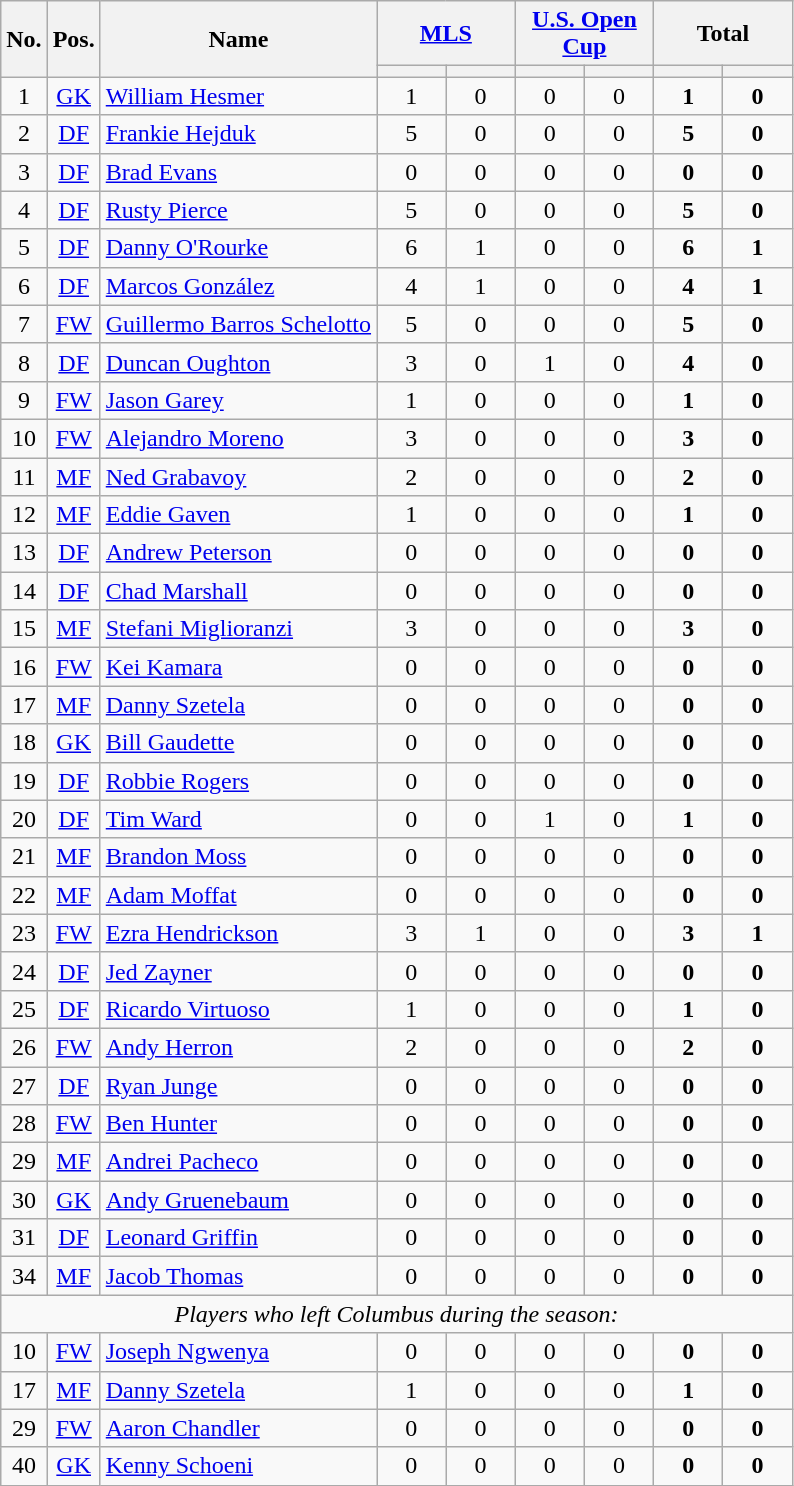<table class="wikitable sortable" style="text-align: center;">
<tr>
<th rowspan=2>No.</th>
<th rowspan=2>Pos.</th>
<th rowspan=2>Name</th>
<th colspan=2 style="width:85px;"><a href='#'>MLS</a></th>
<th colspan=2 style="width:85px;"><a href='#'>U.S. Open Cup</a></th>
<th colspan=2 style="width:85px;"><strong>Total</strong></th>
</tr>
<tr>
<th></th>
<th></th>
<th></th>
<th></th>
<th></th>
<th></th>
</tr>
<tr>
<td>1</td>
<td><a href='#'>GK</a></td>
<td align=left> <a href='#'>William Hesmer</a></td>
<td>1</td>
<td>0</td>
<td>0</td>
<td>0</td>
<td><strong>1</strong></td>
<td><strong>0</strong></td>
</tr>
<tr>
<td>2</td>
<td><a href='#'>DF</a></td>
<td align=left> <a href='#'>Frankie Hejduk</a></td>
<td>5</td>
<td>0</td>
<td>0</td>
<td>0</td>
<td><strong>5</strong></td>
<td><strong>0</strong></td>
</tr>
<tr>
<td>3</td>
<td><a href='#'>DF</a></td>
<td align=left> <a href='#'>Brad Evans</a></td>
<td>0</td>
<td>0</td>
<td>0</td>
<td>0</td>
<td><strong>0</strong></td>
<td><strong>0</strong></td>
</tr>
<tr>
<td>4</td>
<td><a href='#'>DF</a></td>
<td align=left> <a href='#'>Rusty Pierce</a></td>
<td>5</td>
<td>0</td>
<td>0</td>
<td>0</td>
<td><strong>5</strong></td>
<td><strong>0</strong></td>
</tr>
<tr>
<td>5</td>
<td><a href='#'>DF</a></td>
<td align=left> <a href='#'>Danny O'Rourke</a></td>
<td>6</td>
<td>1</td>
<td>0</td>
<td>0</td>
<td><strong>6</strong></td>
<td><strong>1</strong></td>
</tr>
<tr>
<td>6</td>
<td><a href='#'>DF</a></td>
<td align=left> <a href='#'>Marcos González</a></td>
<td>4</td>
<td>1</td>
<td>0</td>
<td>0</td>
<td><strong>4</strong></td>
<td><strong>1</strong></td>
</tr>
<tr>
<td>7</td>
<td><a href='#'>FW</a></td>
<td align=left> <a href='#'>Guillermo Barros Schelotto</a></td>
<td>5</td>
<td>0</td>
<td>0</td>
<td>0</td>
<td><strong>5</strong></td>
<td><strong>0</strong></td>
</tr>
<tr>
<td>8</td>
<td><a href='#'>DF</a></td>
<td align=left> <a href='#'>Duncan Oughton</a></td>
<td>3</td>
<td>0</td>
<td>1</td>
<td>0</td>
<td><strong>4</strong></td>
<td><strong>0</strong></td>
</tr>
<tr>
<td>9</td>
<td><a href='#'>FW</a></td>
<td align=left> <a href='#'>Jason Garey</a></td>
<td>1</td>
<td>0</td>
<td>0</td>
<td>0</td>
<td><strong>1</strong></td>
<td><strong>0</strong></td>
</tr>
<tr>
<td>10</td>
<td><a href='#'>FW</a></td>
<td align=left> <a href='#'>Alejandro Moreno</a></td>
<td>3</td>
<td>0</td>
<td>0</td>
<td>0</td>
<td><strong>3</strong></td>
<td><strong>0</strong></td>
</tr>
<tr>
<td>11</td>
<td><a href='#'>MF</a></td>
<td align=left> <a href='#'>Ned Grabavoy</a></td>
<td>2</td>
<td>0</td>
<td>0</td>
<td>0</td>
<td><strong>2</strong></td>
<td><strong>0</strong></td>
</tr>
<tr>
<td>12</td>
<td><a href='#'>MF</a></td>
<td align=left> <a href='#'>Eddie Gaven</a></td>
<td>1</td>
<td>0</td>
<td>0</td>
<td>0</td>
<td><strong>1</strong></td>
<td><strong>0</strong></td>
</tr>
<tr>
<td>13</td>
<td><a href='#'>DF</a></td>
<td align=left> <a href='#'>Andrew Peterson</a></td>
<td>0</td>
<td>0</td>
<td>0</td>
<td>0</td>
<td><strong>0</strong></td>
<td><strong>0</strong></td>
</tr>
<tr>
<td>14</td>
<td><a href='#'>DF</a></td>
<td align=left> <a href='#'>Chad Marshall</a></td>
<td>0</td>
<td>0</td>
<td>0</td>
<td>0</td>
<td><strong>0</strong></td>
<td><strong>0</strong></td>
</tr>
<tr>
<td>15</td>
<td><a href='#'>MF</a></td>
<td align=left> <a href='#'>Stefani Miglioranzi</a></td>
<td>3</td>
<td>0</td>
<td>0</td>
<td>0</td>
<td><strong>3</strong></td>
<td><strong>0</strong></td>
</tr>
<tr>
<td>16</td>
<td><a href='#'>FW</a></td>
<td align=left> <a href='#'>Kei Kamara</a></td>
<td>0</td>
<td>0</td>
<td>0</td>
<td>0</td>
<td><strong>0</strong></td>
<td><strong>0</strong></td>
</tr>
<tr>
<td>17</td>
<td><a href='#'>MF</a></td>
<td align=left> <a href='#'>Danny Szetela</a></td>
<td>0</td>
<td>0</td>
<td>0</td>
<td>0</td>
<td><strong>0</strong></td>
<td><strong>0</strong></td>
</tr>
<tr>
<td>18</td>
<td><a href='#'>GK</a></td>
<td align=left> <a href='#'>Bill Gaudette</a></td>
<td>0</td>
<td>0</td>
<td>0</td>
<td>0</td>
<td><strong>0</strong></td>
<td><strong>0</strong></td>
</tr>
<tr>
<td>19</td>
<td><a href='#'>DF</a></td>
<td align=left> <a href='#'>Robbie Rogers</a></td>
<td>0</td>
<td>0</td>
<td>0</td>
<td>0</td>
<td><strong>0</strong></td>
<td><strong>0</strong></td>
</tr>
<tr>
<td>20</td>
<td><a href='#'>DF</a></td>
<td align=left> <a href='#'>Tim Ward</a></td>
<td>0</td>
<td>0</td>
<td>1</td>
<td>0</td>
<td><strong>1</strong></td>
<td><strong>0</strong></td>
</tr>
<tr>
<td>21</td>
<td><a href='#'>MF</a></td>
<td align=left> <a href='#'>Brandon Moss</a></td>
<td>0</td>
<td>0</td>
<td>0</td>
<td>0</td>
<td><strong>0</strong></td>
<td><strong>0</strong></td>
</tr>
<tr>
<td>22</td>
<td><a href='#'>MF</a></td>
<td align=left> <a href='#'>Adam Moffat</a></td>
<td>0</td>
<td>0</td>
<td>0</td>
<td>0</td>
<td><strong>0</strong></td>
<td><strong>0</strong></td>
</tr>
<tr>
<td>23</td>
<td><a href='#'>FW</a></td>
<td align=left> <a href='#'>Ezra Hendrickson</a></td>
<td>3</td>
<td>1</td>
<td>0</td>
<td>0</td>
<td><strong>3</strong></td>
<td><strong>1</strong></td>
</tr>
<tr>
<td>24</td>
<td><a href='#'>DF</a></td>
<td align=left> <a href='#'>Jed Zayner</a></td>
<td>0</td>
<td>0</td>
<td>0</td>
<td>0</td>
<td><strong>0</strong></td>
<td><strong>0</strong></td>
</tr>
<tr>
<td>25</td>
<td><a href='#'>DF</a></td>
<td align=left> <a href='#'>Ricardo Virtuoso</a></td>
<td>1</td>
<td>0</td>
<td>0</td>
<td>0</td>
<td><strong>1</strong></td>
<td><strong>0</strong></td>
</tr>
<tr>
<td>26</td>
<td><a href='#'>FW</a></td>
<td align=left> <a href='#'>Andy Herron</a></td>
<td>2</td>
<td>0</td>
<td>0</td>
<td>0</td>
<td><strong>2</strong></td>
<td><strong>0</strong></td>
</tr>
<tr>
<td>27</td>
<td><a href='#'>DF</a></td>
<td align=left> <a href='#'>Ryan Junge</a></td>
<td>0</td>
<td>0</td>
<td>0</td>
<td>0</td>
<td><strong>0</strong></td>
<td><strong>0</strong></td>
</tr>
<tr>
<td>28</td>
<td><a href='#'>FW</a></td>
<td align=left> <a href='#'>Ben Hunter</a></td>
<td>0</td>
<td>0</td>
<td>0</td>
<td>0</td>
<td><strong>0</strong></td>
<td><strong>0</strong></td>
</tr>
<tr>
<td>29</td>
<td><a href='#'>MF</a></td>
<td align=left> <a href='#'>Andrei Pacheco</a></td>
<td>0</td>
<td>0</td>
<td>0</td>
<td>0</td>
<td><strong>0</strong></td>
<td><strong>0</strong></td>
</tr>
<tr>
<td>30</td>
<td><a href='#'>GK</a></td>
<td align=left> <a href='#'>Andy Gruenebaum</a></td>
<td>0</td>
<td>0</td>
<td>0</td>
<td>0</td>
<td><strong>0</strong></td>
<td><strong>0</strong></td>
</tr>
<tr>
<td>31</td>
<td><a href='#'>DF</a></td>
<td align=left> <a href='#'>Leonard Griffin</a></td>
<td>0</td>
<td>0</td>
<td>0</td>
<td>0</td>
<td><strong>0</strong></td>
<td><strong>0</strong></td>
</tr>
<tr>
<td>34</td>
<td><a href='#'>MF</a></td>
<td align=left> <a href='#'>Jacob Thomas</a></td>
<td>0</td>
<td>0</td>
<td>0</td>
<td>0</td>
<td><strong>0</strong></td>
<td><strong>0</strong></td>
</tr>
<tr>
<td colspan=9 align=center><em>Players who left Columbus during the season:</em></td>
</tr>
<tr>
<td>10</td>
<td><a href='#'>FW</a></td>
<td align=left> <a href='#'>Joseph Ngwenya</a></td>
<td>0</td>
<td>0</td>
<td>0</td>
<td>0</td>
<td><strong>0</strong></td>
<td><strong>0</strong></td>
</tr>
<tr>
<td>17</td>
<td><a href='#'>MF</a></td>
<td align=left> <a href='#'>Danny Szetela</a></td>
<td>1</td>
<td>0</td>
<td>0</td>
<td>0</td>
<td><strong>1</strong></td>
<td><strong>0</strong></td>
</tr>
<tr>
<td>29</td>
<td><a href='#'>FW</a></td>
<td align=left> <a href='#'>Aaron Chandler</a></td>
<td>0</td>
<td>0</td>
<td>0</td>
<td>0</td>
<td><strong>0</strong></td>
<td><strong>0</strong></td>
</tr>
<tr>
<td>40</td>
<td><a href='#'>GK</a></td>
<td align=left> <a href='#'>Kenny Schoeni</a></td>
<td>0</td>
<td>0</td>
<td>0</td>
<td>0</td>
<td><strong>0</strong></td>
<td><strong>0</strong></td>
</tr>
</table>
